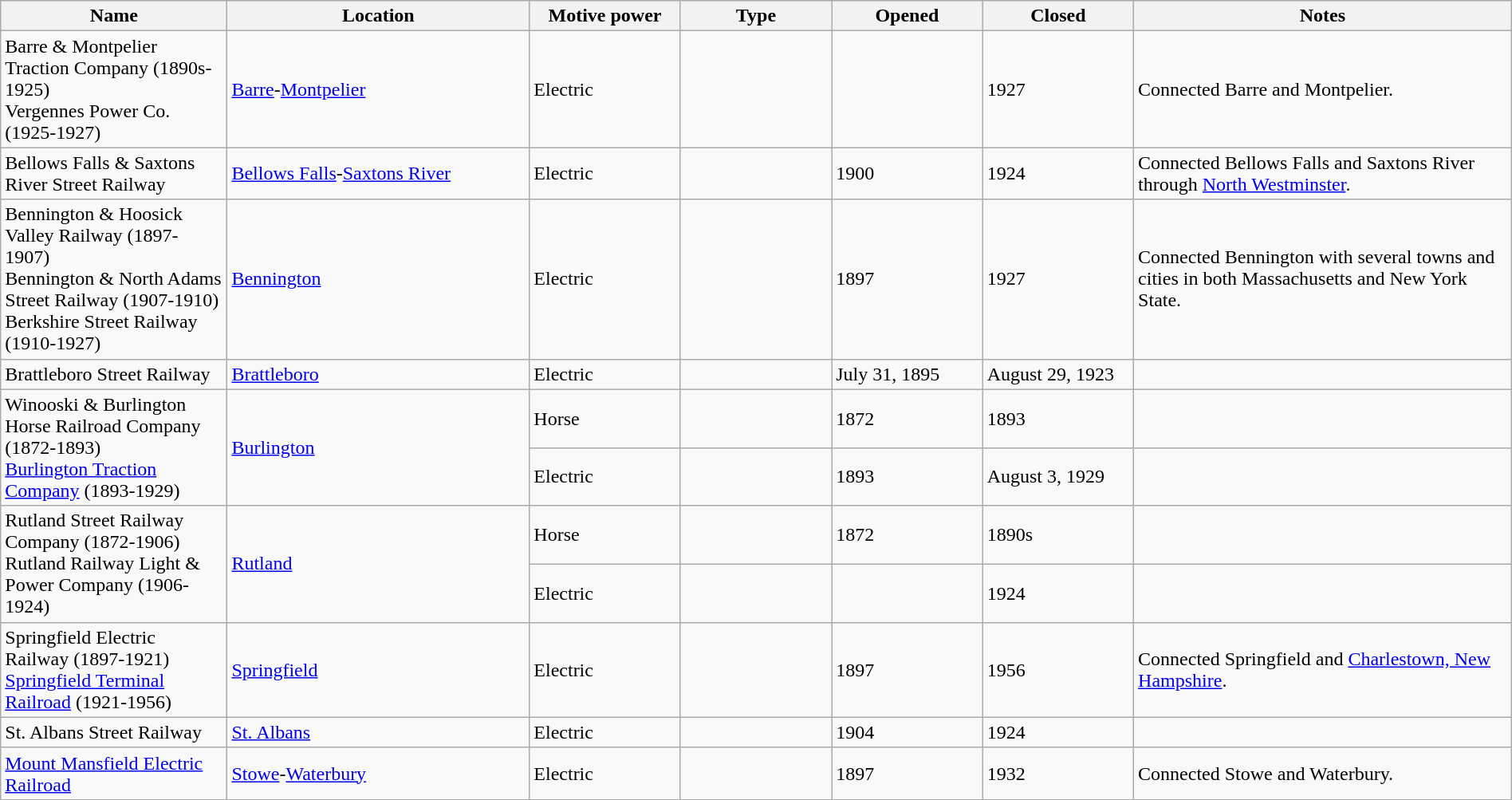<table class="wikitable sortable" width=100%>
<tr>
<th width=15%>Name</th>
<th width=20%>Location</th>
<th width=10%>Motive power</th>
<th width=10%>Type</th>
<th width=10%>Opened</th>
<th width=10%>Closed</th>
<th class="unsortable" width=25%>Notes</th>
</tr>
<tr>
<td>Barre & Montpelier Traction Company (1890s-1925)<br>Vergennes Power Co. (1925-1927)</td>
<td><a href='#'>Barre</a>-<a href='#'>Montpelier</a></td>
<td>Electric</td>
<td> </td>
<td></td>
<td>1927</td>
<td>Connected Barre and Montpelier.</td>
</tr>
<tr>
<td>Bellows Falls & Saxtons River Street Railway</td>
<td><a href='#'>Bellows Falls</a>-<a href='#'>Saxtons River</a></td>
<td>Electric</td>
<td> </td>
<td>1900</td>
<td>1924</td>
<td>Connected Bellows Falls and Saxtons River through <a href='#'>North Westminster</a>.</td>
</tr>
<tr>
<td>Bennington & Hoosick Valley Railway (1897-1907)<br>Bennington & North Adams Street Railway (1907-1910)<br>Berkshire Street Railway (1910-1927)</td>
<td><a href='#'>Bennington</a></td>
<td>Electric</td>
<td> </td>
<td>1897</td>
<td>1927</td>
<td>Connected Bennington with several towns and cities in both Massachusetts and New York State.</td>
</tr>
<tr>
<td>Brattleboro Street Railway</td>
<td><a href='#'>Brattleboro</a></td>
<td>Electric</td>
<td> </td>
<td>July 31, 1895</td>
<td>August 29, 1923</td>
<td> </td>
</tr>
<tr>
<td rowspan="2">Winooski & Burlington Horse Railroad Company (1872-1893)<br><a href='#'>Burlington Traction Company</a> (1893-1929)</td>
<td rowspan="2"><a href='#'>Burlington</a></td>
<td>Horse</td>
<td> </td>
<td>1872</td>
<td>1893</td>
<td></td>
</tr>
<tr>
<td>Electric</td>
<td> </td>
<td>1893</td>
<td>August 3, 1929</td>
<td> </td>
</tr>
<tr>
<td rowspan="2">Rutland Street Railway Company (1872-1906)<br>Rutland Railway Light & Power Company (1906-1924)</td>
<td rowspan="2"><a href='#'>Rutland</a></td>
<td>Horse</td>
<td> </td>
<td>1872</td>
<td>1890s</td>
<td> </td>
</tr>
<tr>
<td>Electric</td>
<td> </td>
<td></td>
<td>1924</td>
<td> </td>
</tr>
<tr>
<td>Springfield Electric Railway (1897-1921)<br><a href='#'>Springfield Terminal Railroad</a> (1921-1956)</td>
<td><a href='#'>Springfield</a></td>
<td>Electric</td>
<td> </td>
<td>1897</td>
<td>1956</td>
<td>Connected Springfield and <a href='#'>Charlestown, New Hampshire</a>.</td>
</tr>
<tr>
<td>St. Albans Street Railway</td>
<td><a href='#'>St. Albans</a></td>
<td>Electric</td>
<td> </td>
<td>1904</td>
<td>1924</td>
<td> </td>
</tr>
<tr>
<td><a href='#'>Mount Mansfield Electric Railroad</a></td>
<td><a href='#'>Stowe</a>-<a href='#'>Waterbury</a></td>
<td>Electric</td>
<td> </td>
<td>1897</td>
<td>1932</td>
<td>Connected Stowe and Waterbury.</td>
</tr>
<tr>
</tr>
</table>
